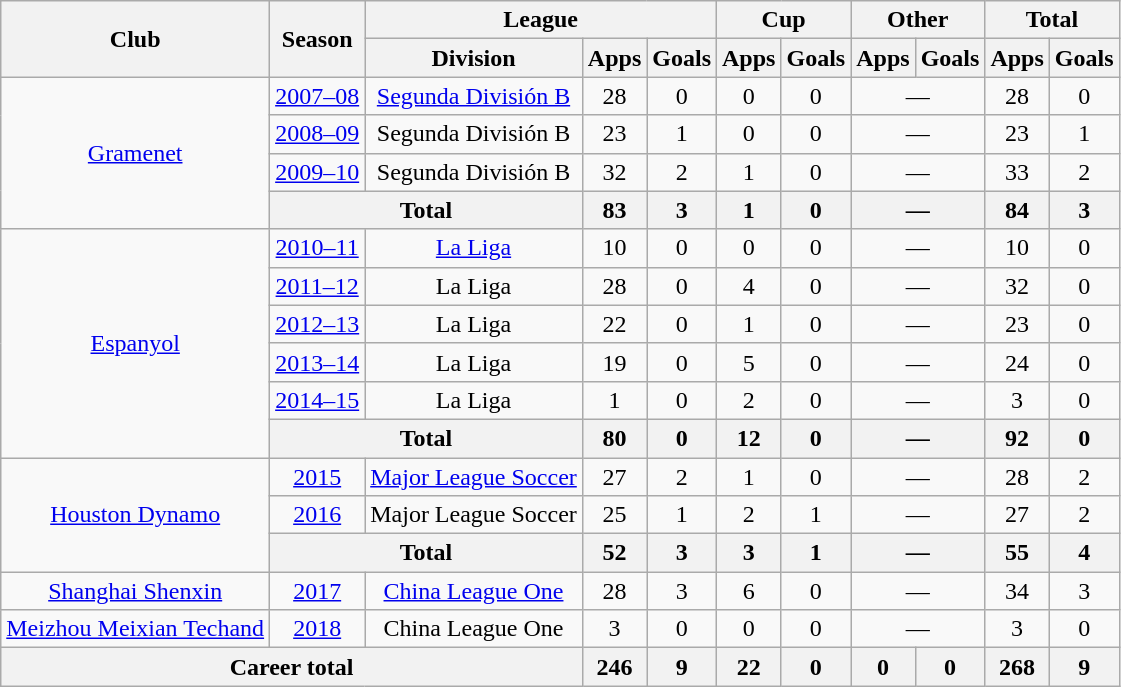<table class="wikitable" style="text-align: center;">
<tr>
<th rowspan="2">Club</th>
<th rowspan="2">Season</th>
<th colspan="3">League</th>
<th colspan="2">Cup</th>
<th colspan="2">Other</th>
<th colspan="2">Total</th>
</tr>
<tr>
<th>Division</th>
<th>Apps</th>
<th>Goals</th>
<th>Apps</th>
<th>Goals</th>
<th>Apps</th>
<th>Goals</th>
<th>Apps</th>
<th>Goals</th>
</tr>
<tr>
<td rowspan="4"><a href='#'>Gramenet</a></td>
<td><a href='#'>2007–08</a></td>
<td><a href='#'>Segunda División B</a></td>
<td>28</td>
<td>0</td>
<td>0</td>
<td>0</td>
<td colspan="2">—</td>
<td>28</td>
<td>0</td>
</tr>
<tr>
<td><a href='#'>2008–09</a></td>
<td>Segunda División B</td>
<td>23</td>
<td>1</td>
<td>0</td>
<td>0</td>
<td colspan="2">—</td>
<td>23</td>
<td>1</td>
</tr>
<tr>
<td><a href='#'>2009–10</a></td>
<td>Segunda División B</td>
<td>32</td>
<td>2</td>
<td>1</td>
<td>0</td>
<td colspan="2">—</td>
<td>33</td>
<td>2</td>
</tr>
<tr>
<th colspan="2">Total</th>
<th>83</th>
<th>3</th>
<th>1</th>
<th>0</th>
<th colspan="2">—</th>
<th>84</th>
<th>3</th>
</tr>
<tr>
<td rowspan="6"><a href='#'>Espanyol</a></td>
<td><a href='#'>2010–11</a></td>
<td><a href='#'>La Liga</a></td>
<td>10</td>
<td>0</td>
<td>0</td>
<td>0</td>
<td colspan="2">—</td>
<td>10</td>
<td>0</td>
</tr>
<tr>
<td><a href='#'>2011–12</a></td>
<td>La Liga</td>
<td>28</td>
<td>0</td>
<td>4</td>
<td>0</td>
<td colspan="2">—</td>
<td>32</td>
<td>0</td>
</tr>
<tr>
<td><a href='#'>2012–13</a></td>
<td>La Liga</td>
<td>22</td>
<td>0</td>
<td>1</td>
<td>0</td>
<td colspan="2">—</td>
<td>23</td>
<td>0</td>
</tr>
<tr>
<td><a href='#'>2013–14</a></td>
<td>La Liga</td>
<td>19</td>
<td>0</td>
<td>5</td>
<td>0</td>
<td colspan="2">—</td>
<td>24</td>
<td>0</td>
</tr>
<tr>
<td><a href='#'>2014–15</a></td>
<td>La Liga</td>
<td>1</td>
<td>0</td>
<td>2</td>
<td>0</td>
<td colspan="2">—</td>
<td>3</td>
<td>0</td>
</tr>
<tr>
<th colspan="2">Total</th>
<th>80</th>
<th>0</th>
<th>12</th>
<th>0</th>
<th colspan="2">—</th>
<th>92</th>
<th>0</th>
</tr>
<tr>
<td rowspan="3"><a href='#'>Houston Dynamo</a></td>
<td><a href='#'>2015</a></td>
<td><a href='#'>Major League Soccer</a></td>
<td>27</td>
<td>2</td>
<td>1</td>
<td>0</td>
<td colspan="2">—</td>
<td>28</td>
<td>2</td>
</tr>
<tr>
<td><a href='#'>2016</a></td>
<td>Major League Soccer</td>
<td>25</td>
<td>1</td>
<td>2</td>
<td>1</td>
<td colspan="2">—</td>
<td>27</td>
<td>2</td>
</tr>
<tr>
<th colspan="2">Total</th>
<th>52</th>
<th>3</th>
<th>3</th>
<th>1</th>
<th colspan="2">—</th>
<th>55</th>
<th>4</th>
</tr>
<tr>
<td><a href='#'>Shanghai Shenxin</a></td>
<td><a href='#'>2017</a></td>
<td><a href='#'>China League One</a></td>
<td>28</td>
<td>3</td>
<td>6</td>
<td>0</td>
<td colspan="2">—</td>
<td>34</td>
<td>3</td>
</tr>
<tr>
<td><a href='#'>Meizhou Meixian Techand</a></td>
<td><a href='#'>2018</a></td>
<td>China League One</td>
<td>3</td>
<td>0</td>
<td>0</td>
<td>0</td>
<td colspan="2">—</td>
<td>3</td>
<td>0</td>
</tr>
<tr>
<th colspan="3">Career total</th>
<th>246</th>
<th>9</th>
<th>22</th>
<th>0</th>
<th>0</th>
<th>0</th>
<th>268</th>
<th>9</th>
</tr>
</table>
